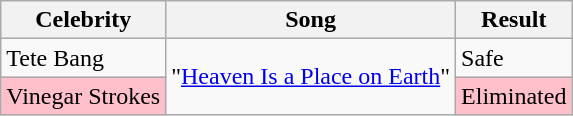<table class="wikitable sortable collapsed">
<tr>
<th>Celebrity</th>
<th>Song</th>
<th>Result</th>
</tr>
<tr>
<td>Tete Bang</td>
<td rowspan=2>"<a href='#'>Heaven Is a Place on Earth</a>"</td>
<td>Safe</td>
</tr>
<tr>
<td style="background:pink;">Vinegar Strokes</td>
<td style="background:pink;">Eliminated</td>
</tr>
</table>
